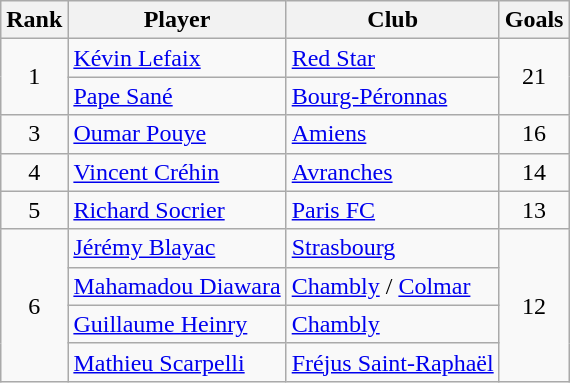<table class="wikitable" style="text-align:center">
<tr>
<th>Rank</th>
<th>Player</th>
<th>Club</th>
<th>Goals</th>
</tr>
<tr>
<td rowspan="2">1</td>
<td align="left"> <a href='#'>Kévin Lefaix</a></td>
<td align="left"><a href='#'>Red Star</a></td>
<td rowspan="2">21</td>
</tr>
<tr>
<td align="left"> <a href='#'>Pape Sané</a></td>
<td align="left"><a href='#'>Bourg-Péronnas</a></td>
</tr>
<tr>
<td>3</td>
<td align="left"> <a href='#'>Oumar Pouye</a></td>
<td align="left"><a href='#'>Amiens</a></td>
<td>16</td>
</tr>
<tr>
<td>4</td>
<td align="left"> <a href='#'>Vincent Créhin</a></td>
<td align="left"><a href='#'>Avranches</a></td>
<td>14</td>
</tr>
<tr>
<td>5</td>
<td align="left"> <a href='#'>Richard Socrier</a></td>
<td align="left"><a href='#'>Paris FC</a></td>
<td>13</td>
</tr>
<tr>
<td rowspan="4">6</td>
<td align="left"> <a href='#'>Jérémy Blayac</a></td>
<td align="left"><a href='#'>Strasbourg</a></td>
<td rowspan="4">12</td>
</tr>
<tr>
<td align="left"> <a href='#'>Mahamadou Diawara</a></td>
<td align="left"><a href='#'>Chambly</a> / <a href='#'>Colmar</a></td>
</tr>
<tr>
<td align="left"> <a href='#'>Guillaume Heinry</a></td>
<td align="left"><a href='#'>Chambly</a></td>
</tr>
<tr>
<td align="left"> <a href='#'>Mathieu Scarpelli</a></td>
<td align="left"><a href='#'>Fréjus Saint-Raphaël</a></td>
</tr>
</table>
